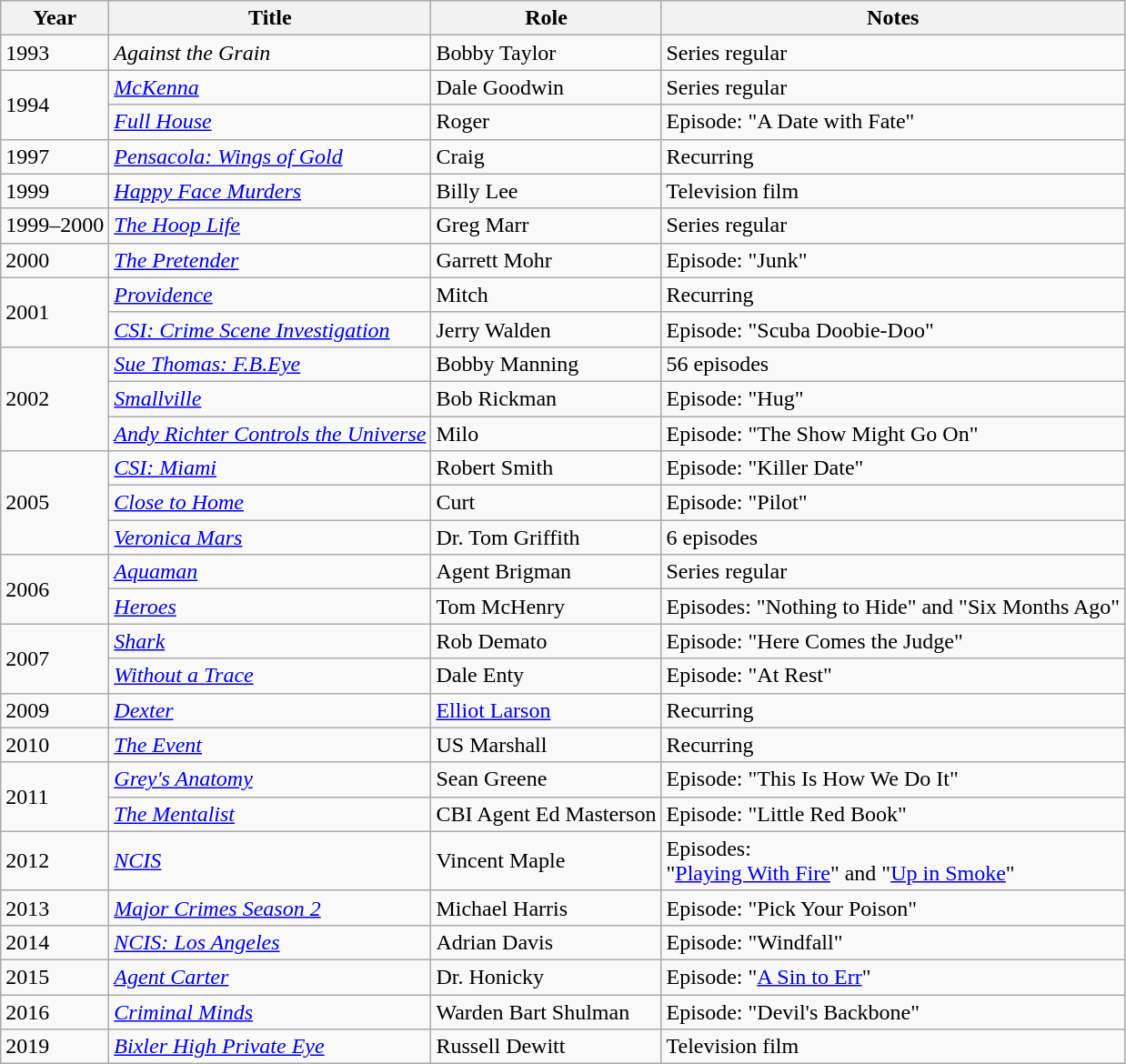<table class="wikitable">
<tr>
<th>Year</th>
<th>Title</th>
<th>Role</th>
<th>Notes</th>
</tr>
<tr>
<td>1993</td>
<td><em>Against the Grain</em></td>
<td>Bobby Taylor</td>
<td>Series regular</td>
</tr>
<tr>
<td rowspan="2">1994</td>
<td><em><a href='#'>McKenna</a></em></td>
<td>Dale Goodwin</td>
<td>Series regular</td>
</tr>
<tr>
<td><em><a href='#'>Full House</a></em></td>
<td>Roger</td>
<td>Episode: "A Date with Fate"</td>
</tr>
<tr>
<td>1997</td>
<td><em><a href='#'>Pensacola: Wings of Gold</a></em></td>
<td>Craig</td>
<td>Recurring</td>
</tr>
<tr>
<td>1999</td>
<td><em><a href='#'>Happy Face Murders</a></em></td>
<td>Billy Lee</td>
<td>Television film</td>
</tr>
<tr>
<td>1999–2000</td>
<td><em><a href='#'>The Hoop Life</a></em></td>
<td>Greg Marr</td>
<td>Series regular</td>
</tr>
<tr>
<td>2000</td>
<td><em><a href='#'>The Pretender</a></em></td>
<td>Garrett Mohr</td>
<td>Episode: "Junk"</td>
</tr>
<tr>
<td rowspan="2">2001</td>
<td><em><a href='#'>Providence</a></em></td>
<td>Mitch</td>
<td>Recurring</td>
</tr>
<tr>
<td><em><a href='#'>CSI: Crime Scene Investigation</a></em></td>
<td>Jerry Walden</td>
<td>Episode: "Scuba Doobie-Doo"</td>
</tr>
<tr>
<td rowspan="3">2002</td>
<td><em><a href='#'>Sue Thomas: F.B.Eye</a></em></td>
<td>Bobby Manning</td>
<td>56 episodes</td>
</tr>
<tr>
<td><em><a href='#'>Smallville</a></em></td>
<td>Bob Rickman</td>
<td>Episode: "Hug"</td>
</tr>
<tr>
<td><em><a href='#'>Andy Richter Controls the Universe</a></em></td>
<td>Milo</td>
<td>Episode: "The Show Might Go On"</td>
</tr>
<tr>
<td rowspan="3">2005</td>
<td><em><a href='#'>CSI: Miami</a></em></td>
<td>Robert Smith</td>
<td>Episode: "Killer Date"</td>
</tr>
<tr>
<td><em><a href='#'>Close to Home</a></em></td>
<td>Curt</td>
<td>Episode: "Pilot"</td>
</tr>
<tr>
<td><em><a href='#'>Veronica Mars</a></em></td>
<td>Dr. Tom Griffith</td>
<td>6 episodes</td>
</tr>
<tr>
<td rowspan="2">2006</td>
<td><em><a href='#'>Aquaman</a></em></td>
<td>Agent Brigman</td>
<td>Series regular</td>
</tr>
<tr>
<td><em><a href='#'>Heroes</a></em></td>
<td>Tom McHenry</td>
<td>Episodes: "Nothing to Hide" and "Six Months Ago"</td>
</tr>
<tr>
<td rowspan="2">2007</td>
<td><em><a href='#'>Shark</a></em></td>
<td>Rob Demato</td>
<td>Episode: "Here Comes the Judge"</td>
</tr>
<tr>
<td><em><a href='#'>Without a Trace</a></em></td>
<td>Dale Enty</td>
<td>Episode: "At Rest"</td>
</tr>
<tr>
<td>2009</td>
<td><em><a href='#'>Dexter</a></em></td>
<td><a href='#'>Elliot Larson</a></td>
<td>Recurring</td>
</tr>
<tr>
<td>2010</td>
<td><em><a href='#'>The Event</a></em></td>
<td>US Marshall</td>
<td>Recurring</td>
</tr>
<tr>
<td rowspan="2">2011</td>
<td><em><a href='#'>Grey's Anatomy</a></em></td>
<td>Sean Greene</td>
<td>Episode: "This Is How We Do It"</td>
</tr>
<tr>
<td><em><a href='#'>The Mentalist</a></em></td>
<td>CBI Agent Ed Masterson</td>
<td>Episode: "Little Red Book"</td>
</tr>
<tr>
<td>2012</td>
<td><em><a href='#'>NCIS</a></em></td>
<td>Vincent Maple</td>
<td>Episodes:<br>"<a href='#'>Playing With Fire</a>" and "<a href='#'>Up in Smoke</a>"</td>
</tr>
<tr>
<td>2013</td>
<td><em><a href='#'>Major Crimes Season 2</a></em></td>
<td>Michael Harris</td>
<td>Episode: "Pick Your Poison"</td>
</tr>
<tr>
<td>2014</td>
<td><em><a href='#'>NCIS: Los Angeles</a></em></td>
<td>Adrian Davis</td>
<td>Episode: "Windfall"</td>
</tr>
<tr>
<td>2015</td>
<td><em><a href='#'>Agent Carter</a></em></td>
<td>Dr. Honicky</td>
<td>Episode: "<a href='#'>A Sin to Err</a>"</td>
</tr>
<tr>
<td>2016</td>
<td><em><a href='#'>Criminal Minds</a></em></td>
<td>Warden Bart Shulman</td>
<td>Episode: "Devil's Backbone"</td>
</tr>
<tr>
<td>2019</td>
<td><em><a href='#'>Bixler High Private Eye</a></em></td>
<td>Russell Dewitt</td>
<td>Television film</td>
</tr>
</table>
